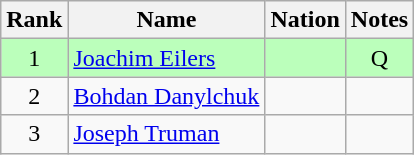<table class="wikitable sortable" style="text-align:center">
<tr>
<th>Rank</th>
<th>Name</th>
<th>Nation</th>
<th>Notes</th>
</tr>
<tr bgcolor=bbffbb>
<td>1</td>
<td align=left><a href='#'>Joachim Eilers</a></td>
<td align=left></td>
<td>Q</td>
</tr>
<tr>
<td>2</td>
<td align=left><a href='#'>Bohdan Danylchuk</a></td>
<td align=left></td>
<td></td>
</tr>
<tr>
<td>3</td>
<td align=left><a href='#'>Joseph Truman</a></td>
<td align=left></td>
<td></td>
</tr>
</table>
